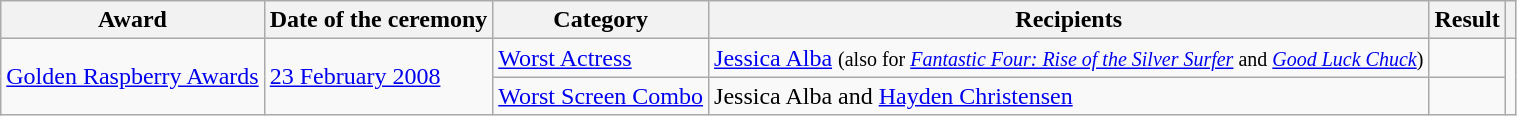<table class="wikitable plainrowheaders sortable">
<tr>
<th scope="col">Award</th>
<th scope="col">Date of the ceremony</th>
<th scope="col">Category</th>
<th scope="col">Recipients</th>
<th scope="col">Result</th>
<th class="unsortable" scope="col"></th>
</tr>
<tr>
<td rowspan="2" scope="row"><a href='#'>Golden Raspberry Awards</a></td>
<td rowspan="2"><a href='#'>23 February 2008</a></td>
<td><a href='#'>Worst Actress</a></td>
<td><a href='#'>Jessica Alba</a> <small>(also for <em><a href='#'>Fantastic Four: Rise of the Silver Surfer</a></em> and <em><a href='#'>Good Luck Chuck</a></em>)</small></td>
<td></td>
<td rowspan="2"></td>
</tr>
<tr>
<td><a href='#'>Worst Screen Combo</a></td>
<td>Jessica Alba and <a href='#'>Hayden Christensen</a></td>
<td></td>
</tr>
</table>
